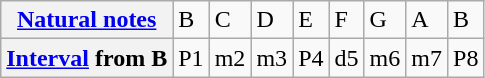<table class="wikitable">
<tr>
<th><a href='#'>Natural notes</a></th>
<td>B</td>
<td>C</td>
<td>D</td>
<td>E</td>
<td>F</td>
<td>G</td>
<td>A</td>
<td>B</td>
</tr>
<tr>
<th><a href='#'>Interval</a> from B</th>
<td>P1</td>
<td>m2</td>
<td>m3</td>
<td>P4</td>
<td>d5</td>
<td>m6</td>
<td>m7</td>
<td>P8</td>
</tr>
</table>
